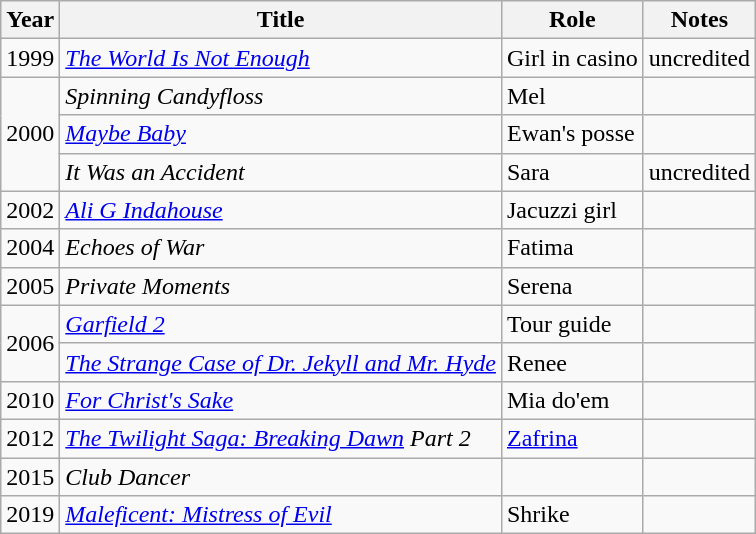<table class="wikitable sortable">
<tr>
<th>Year</th>
<th>Title</th>
<th>Role</th>
<th>Notes</th>
</tr>
<tr>
<td>1999</td>
<td><em><a href='#'>The World Is Not Enough</a></em></td>
<td>Girl in casino</td>
<td>uncredited</td>
</tr>
<tr>
<td rowspan="3">2000</td>
<td><em>Spinning Candyfloss</em></td>
<td>Mel</td>
<td></td>
</tr>
<tr>
<td><em><a href='#'>Maybe Baby</a></em></td>
<td>Ewan's posse</td>
<td></td>
</tr>
<tr>
<td><em>It Was an Accident</em></td>
<td>Sara</td>
<td>uncredited</td>
</tr>
<tr>
<td>2002</td>
<td><em><a href='#'>Ali G Indahouse</a></em></td>
<td>Jacuzzi girl</td>
<td></td>
</tr>
<tr>
<td>2004</td>
<td><em>Echoes of War</em></td>
<td>Fatima</td>
<td></td>
</tr>
<tr>
<td>2005</td>
<td><em>Private Moments</em></td>
<td>Serena</td>
<td></td>
</tr>
<tr>
<td rowspan="2">2006</td>
<td><em><a href='#'>Garfield 2</a></em></td>
<td>Tour guide</td>
<td></td>
</tr>
<tr>
<td><em><a href='#'>The Strange Case of Dr. Jekyll and Mr. Hyde</a></em></td>
<td>Renee</td>
<td></td>
</tr>
<tr>
<td>2010</td>
<td><em><a href='#'>For Christ's Sake</a></em></td>
<td>Mia do'em</td>
<td></td>
</tr>
<tr>
<td>2012</td>
<td><em><a href='#'>The Twilight Saga: Breaking Dawn</a> Part 2</em></td>
<td><a href='#'>Zafrina</a></td>
<td></td>
</tr>
<tr>
<td>2015</td>
<td><em>Club Dancer</em></td>
<td></td>
<td></td>
</tr>
<tr>
<td>2019</td>
<td><em><a href='#'>Maleficent: Mistress of Evil</a></em></td>
<td>Shrike</td>
<td></td>
</tr>
</table>
